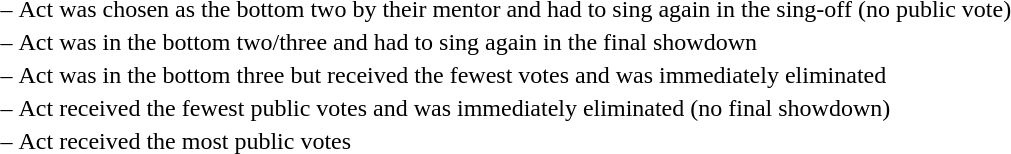<table>
<tr>
<td> –</td>
<td>Act was chosen as the bottom two by their mentor and had to sing again in the sing-off (no public vote)</td>
</tr>
<tr>
<td> –</td>
<td>Act was in the bottom two/three and had to sing again in the final showdown</td>
</tr>
<tr>
<td> –</td>
<td>Act was in the bottom three but received the fewest votes and was immediately eliminated</td>
</tr>
<tr>
<td> –</td>
<td>Act received the fewest public votes and was immediately eliminated (no final showdown)</td>
</tr>
<tr>
<td> –</td>
<td>Act received  the most public votes</td>
</tr>
</table>
